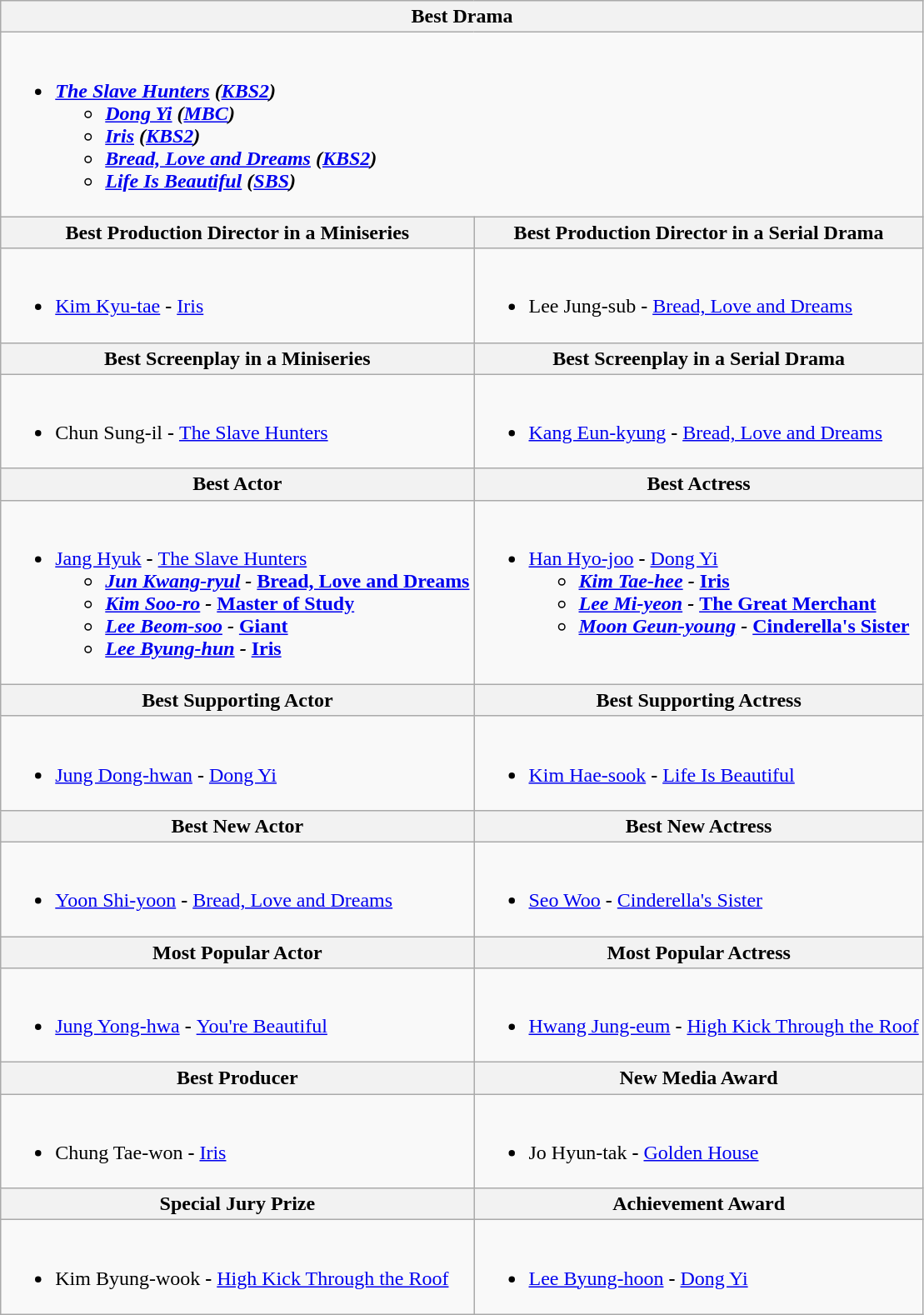<table class="wikitable">
<tr>
<th colspan="2">Best Drama</th>
</tr>
<tr>
<td colspan="2" style="vertical-align:top;"><br><ul><li><strong><em><a href='#'>The Slave Hunters</a><em> (<a href='#'>KBS2</a>)<strong><ul><li></em><a href='#'>Dong Yi</a><em> (<a href='#'>MBC</a>)</li><li></em><a href='#'>Iris</a><em> (<a href='#'>KBS2</a>)</li><li></em><a href='#'>Bread, Love and Dreams</a><em> (<a href='#'>KBS2</a>)</li><li></em><a href='#'>Life Is Beautiful</a><em> (<a href='#'>SBS</a>)</li></ul></li></ul></td>
</tr>
<tr>
<th style="width="50%">Best Production Director in a Miniseries</th>
<th style="width="50%">Best Production Director in a Serial Drama</th>
</tr>
<tr>
<td valign="top"><br><ul><li></strong><a href='#'>Kim Kyu-tae</a><strong> - </em></strong><a href='#'>Iris</a><strong><em></li></ul></td>
<td valign="top"><br><ul><li></strong>Lee Jung-sub<strong> - </em></strong><a href='#'>Bread, Love and Dreams</a><strong><em></li></ul></td>
</tr>
<tr>
<th style="width="50%">Best Screenplay in a Miniseries</th>
<th style="width="50%">Best Screenplay in a Serial Drama</th>
</tr>
<tr>
<td valign="top"><br><ul><li></strong>Chun Sung-il<strong> - </em></strong><a href='#'>The Slave Hunters</a><strong><em></li></ul></td>
<td valign="top"><br><ul><li></strong><a href='#'>Kang Eun-kyung</a><strong> - </em></strong><a href='#'>Bread, Love and Dreams</a><strong><em></li></ul></td>
</tr>
<tr>
<th style="width="50%">Best Actor</th>
<th style="width="50%">Best Actress</th>
</tr>
<tr>
<td valign="top"><br><ul><li></strong><a href='#'>Jang Hyuk</a><strong> - </em></strong><a href='#'>The Slave Hunters</a><strong><em><ul><li><a href='#'>Jun Kwang-ryul</a> - </em><a href='#'>Bread, Love and Dreams</a><em></li><li><a href='#'>Kim Soo-ro</a> - </em><a href='#'>Master of Study</a><em></li><li><a href='#'>Lee Beom-soo</a> - </em><a href='#'>Giant</a><em></li><li><a href='#'>Lee Byung-hun</a> - </em><a href='#'>Iris</a><em></li></ul></li></ul></td>
<td valign="top"><br><ul><li></strong><a href='#'>Han Hyo-joo</a><strong> - </em></strong><a href='#'>Dong Yi</a><strong><em><ul><li><a href='#'>Kim Tae-hee</a> - </em><a href='#'>Iris</a><em></li><li><a href='#'>Lee Mi-yeon</a> - </em><a href='#'>The Great Merchant</a><em></li><li><a href='#'>Moon Geun-young</a> - </em><a href='#'>Cinderella's Sister</a><em></li></ul></li></ul></td>
</tr>
<tr>
<th style="width="50%">Best Supporting Actor</th>
<th style="width="50%">Best Supporting Actress</th>
</tr>
<tr>
<td valign="top"><br><ul><li></strong><a href='#'>Jung Dong-hwan</a><strong> - </em></strong><a href='#'>Dong Yi</a><strong><em></li></ul></td>
<td valign="top"><br><ul><li></strong><a href='#'>Kim Hae-sook</a><strong> - </em></strong><a href='#'>Life Is Beautiful</a><strong><em></li></ul></td>
</tr>
<tr>
<th style="width="50%">Best New Actor</th>
<th style="width="50%">Best New Actress</th>
</tr>
<tr>
<td valign="top"><br><ul><li></strong><a href='#'>Yoon Shi-yoon</a><strong> - </em></strong><a href='#'>Bread, Love and Dreams</a><strong><em></li></ul></td>
<td valign="top"><br><ul><li></strong><a href='#'>Seo Woo</a><strong> - </em></strong><a href='#'>Cinderella's Sister</a><strong><em></li></ul></td>
</tr>
<tr>
<th style="width="50%">Most Popular Actor</th>
<th style="width="50%">Most Popular Actress</th>
</tr>
<tr>
<td valign="top"><br><ul><li></strong><a href='#'>Jung Yong-hwa</a><strong> - </em></strong><a href='#'>You're Beautiful</a><strong><em></li></ul></td>
<td valign="top"><br><ul><li></strong><a href='#'>Hwang Jung-eum</a><strong> - </em></strong><a href='#'>High Kick Through the Roof</a><strong><em></li></ul></td>
</tr>
<tr>
<th style="width="50%">Best Producer</th>
<th style="width="50%">New Media Award</th>
</tr>
<tr>
<td valign="top"><br><ul><li></strong>Chung Tae-won<strong> - </em></strong><a href='#'>Iris</a><strong><em></li></ul></td>
<td valign="top"><br><ul><li></strong>Jo Hyun-tak<strong> - </em></strong><a href='#'>Golden House</a><strong><em></li></ul></td>
</tr>
<tr>
<th style="width="50%">Special Jury Prize</th>
<th style="width="50%">Achievement Award</th>
</tr>
<tr>
<td valign="top"><br><ul><li></strong>Kim Byung-wook<strong> - </em></strong><a href='#'>High Kick Through the Roof</a><strong><em></li></ul></td>
<td valign="top"><br><ul><li></strong><a href='#'>Lee Byung-hoon</a><strong> - </em></strong><a href='#'>Dong Yi</a><strong><em></li></ul></td>
</tr>
</table>
